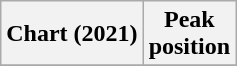<table class="wikitable sortable plainrowheaders" style="text-align:center">
<tr>
<th scope="col">Chart (2021)</th>
<th scope="col">Peak<br>position</th>
</tr>
<tr>
</tr>
</table>
